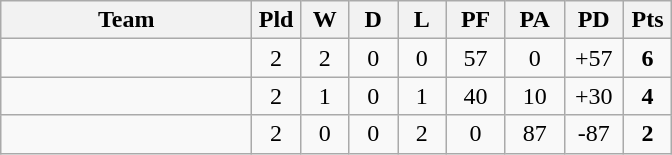<table class="wikitable" style="text-align:center;">
<tr>
<th width=160>Team</th>
<th width=25 abbr="Played">Pld</th>
<th width=25 abbr="Won">W</th>
<th width=25 abbr="Drawn">D</th>
<th width=25 abbr="Lost">L</th>
<th width=32 abbr="Points for">PF</th>
<th width=32 abbr="Points against">PA</th>
<th width=32 abbr="Points difference">PD</th>
<th width=25 abbr="Points">Pts</th>
</tr>
<tr>
<td align=left></td>
<td>2</td>
<td>2</td>
<td>0</td>
<td>0</td>
<td>57</td>
<td>0</td>
<td>+57</td>
<td><strong>6</strong></td>
</tr>
<tr>
<td align=left></td>
<td>2</td>
<td>1</td>
<td>0</td>
<td>1</td>
<td>40</td>
<td>10</td>
<td>+30</td>
<td><strong>4</strong></td>
</tr>
<tr>
<td align=left></td>
<td>2</td>
<td>0</td>
<td>0</td>
<td>2</td>
<td>0</td>
<td>87</td>
<td>-87</td>
<td><strong>2</strong></td>
</tr>
</table>
